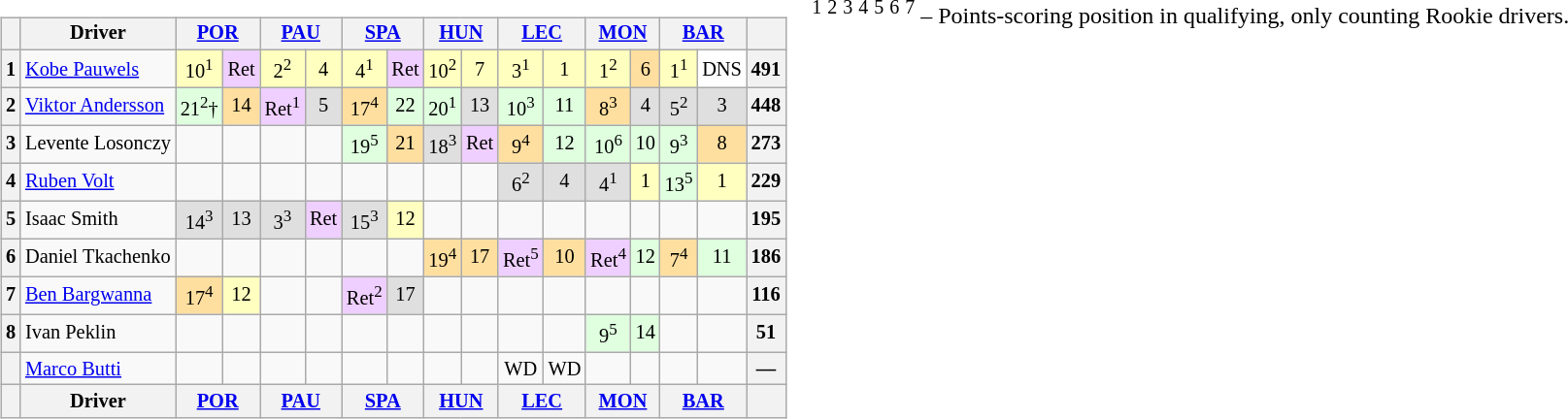<table>
<tr>
<td valign=top><br><table class="wikitable" align="left" style="font-size: 85%; text-align: center;" |>
<tr valign="top">
<th valign=middle></th>
<th valign=middle>Driver</th>
<th colspan="2"><a href='#'>POR</a><br></th>
<th colspan="2"><a href='#'>PAU</a><br></th>
<th colspan="2"><a href='#'>SPA</a><br></th>
<th colspan="2"><a href='#'>HUN</a><br></th>
<th colspan="2"><a href='#'>LEC</a><br></th>
<th colspan="2"><a href='#'>MON</a><br></th>
<th colspan="2"><a href='#'>BAR</a><br></th>
<th valign="middle">  </th>
</tr>
<tr>
<th>1</th>
<td align="left"> <a href='#'>Kobe Pauwels</a></td>
<td style="background:#ffffbf;">10<sup>1</sup></td>
<td style="background:#efcfff;">Ret</td>
<td style="background:#ffffbf;">2<sup>2</sup></td>
<td style="background:#ffffbf;">4</td>
<td style="background:#ffffbf;">4<sup>1</sup></td>
<td style="background:#efcfff;">Ret</td>
<td style="background:#ffffbf;">10<sup>2</sup></td>
<td style="background:#ffffbf;">7</td>
<td style="background:#ffffbf;">3<sup>1</sup></td>
<td style="background:#ffffbf;">1</td>
<td style="background:#ffffbf;">1<sup>2</sup></td>
<td style="background:#ffdf9f;">6</td>
<td style="background:#ffffbf;">1<sup>1</sup></td>
<td style="background:#ffffff;">DNS</td>
<th>491</th>
</tr>
<tr>
<th>2</th>
<td align="left"> <a href='#'>Viktor Andersson</a></td>
<td style="background:#dfffdf;">21<sup>2</sup>†</td>
<td style="background:#ffdf9f;">14</td>
<td style="background:#efcfff;">Ret<sup>1</sup></td>
<td style="background:#dfdfdf;">5</td>
<td style="background:#ffdf9f;">17<sup>4</sup></td>
<td style="background:#dfffdf;">22</td>
<td style="background:#dfffdf;">20<sup>1</sup></td>
<td style="background:#dfdfdf;">13</td>
<td style="background:#dfffdf;">10<sup>3</sup></td>
<td style="background:#dfffdf;">11</td>
<td style="background:#ffdf9f;">8<sup>3</sup></td>
<td style="background:#dfdfdf;">4</td>
<td style="background:#dfdfdf;">5<sup>2</sup></td>
<td style="background:#dfdfdf;">3</td>
<th>448</th>
</tr>
<tr>
<th>3</th>
<td align="left" nowrap> Levente Losonczy</td>
<td></td>
<td></td>
<td></td>
<td></td>
<td style="background:#dfffdf;">19<sup>5</sup></td>
<td style="background:#ffdf9f;">21</td>
<td style="background:#dfdfdf;">18<sup>3</sup></td>
<td style="background:#efcfff;">Ret</td>
<td style="background:#ffdf9f;">9<sup>4</sup></td>
<td style="background:#dfffdf;">12</td>
<td style="background:#dfffdf;">10<sup>6</sup></td>
<td style="background:#dfffdf;">10</td>
<td style="background:#dfffdf;">9<sup>3</sup></td>
<td style="background:#ffdf9f;">8</td>
<th>273</th>
</tr>
<tr>
<th>4</th>
<td align="left"> <a href='#'>Ruben Volt</a></td>
<td></td>
<td></td>
<td></td>
<td></td>
<td></td>
<td></td>
<td></td>
<td></td>
<td style="background:#dfdfdf;">6<sup>2</sup></td>
<td style="background:#dfdfdf;">4</td>
<td style="background:#dfdfdf;">4<sup>1</sup></td>
<td style="background:#ffffbf;">1</td>
<td style="background:#dfffdf;">13<sup>5</sup></td>
<td style="background:#ffffbf;">1</td>
<th>229</th>
</tr>
<tr>
<th>5</th>
<td align="left"> Isaac Smith</td>
<td style="background:#dfdfdf;">14<sup>3</sup></td>
<td style="background:#dfdfdf;">13</td>
<td style="background:#dfdfdf;">3<sup>3</sup></td>
<td style="background:#efcfff;">Ret</td>
<td style="background:#dfdfdf;">15<sup>3</sup></td>
<td style="background:#ffffbf;">12</td>
<td></td>
<td></td>
<td></td>
<td></td>
<td></td>
<td></td>
<td></td>
<td></td>
<th>195</th>
</tr>
<tr>
<th>6</th>
<td align="left" nowrap> Daniel Tkachenko</td>
<td></td>
<td></td>
<td></td>
<td></td>
<td></td>
<td></td>
<td style="background:#ffdf9f;">19<sup>4</sup></td>
<td style="background:#ffdf9f;">17</td>
<td style="background:#efcfff;">Ret<sup>5</sup></td>
<td style="background:#ffdf9f;">10</td>
<td style="background:#efcfff;">Ret<sup>4</sup></td>
<td style="background:#dfffdf;">12</td>
<td style="background:#ffdf9f;">7<sup>4</sup></td>
<td style="background:#dfffdf;">11</td>
<th>186</th>
</tr>
<tr>
<th>7</th>
<td align="left"> <a href='#'>Ben Bargwanna</a></td>
<td style="background:#ffdf9f;">17<sup>4</sup></td>
<td style="background:#ffffbf;">12</td>
<td></td>
<td></td>
<td style="background:#efcfff;">Ret<sup>2</sup></td>
<td style="background:#dfdfdf;">17</td>
<td></td>
<td></td>
<td></td>
<td></td>
<td></td>
<td></td>
<td></td>
<td></td>
<th>116</th>
</tr>
<tr>
<th>8</th>
<td align="left"> Ivan Peklin</td>
<td></td>
<td></td>
<td></td>
<td></td>
<td></td>
<td></td>
<td></td>
<td></td>
<td></td>
<td></td>
<td style="background:#dfffdf;">9<sup>5</sup></td>
<td style="background:#dfffdf;">14</td>
<td></td>
<td></td>
<th>51</th>
</tr>
<tr>
<th></th>
<td align="left"> <a href='#'>Marco Butti</a></td>
<td></td>
<td></td>
<td></td>
<td></td>
<td></td>
<td></td>
<td></td>
<td></td>
<td>WD</td>
<td>WD</td>
<td></td>
<td></td>
<td></td>
<td></td>
<th>—</th>
</tr>
<tr valign="top">
<th valign=middle></th>
<th valign=middle>Driver</th>
<th colspan="2"><a href='#'>POR</a><br></th>
<th colspan="2"><a href='#'>PAU</a><br></th>
<th colspan="2"><a href='#'>SPA</a><br></th>
<th colspan="2"><a href='#'>HUN</a><br></th>
<th colspan="2"><a href='#'>LEC</a><br></th>
<th colspan="2"><a href='#'>MON</a><br></th>
<th colspan="2"><a href='#'>BAR</a><br></th>
<th valign="middle">  </th>
</tr>
</table>
</td>
<td valign=top><br>
<span><sup>1</sup> <sup>2</sup> <sup>3</sup> <sup>4</sup> <sup>5</sup> <sup>6</sup> <sup>7</sup> – Points-scoring position in qualifying, only counting Rookie drivers.</span></td>
</tr>
</table>
